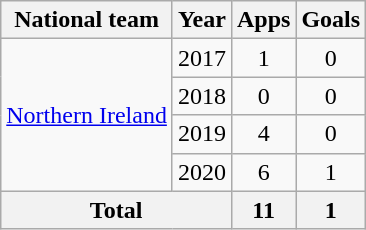<table class="wikitable" style="text-align: center;">
<tr>
<th>National team</th>
<th>Year</th>
<th>Apps</th>
<th>Goals</th>
</tr>
<tr>
<td rowspan="4"><a href='#'>Northern Ireland</a></td>
<td>2017</td>
<td>1</td>
<td>0</td>
</tr>
<tr>
<td>2018</td>
<td>0</td>
<td>0</td>
</tr>
<tr>
<td>2019</td>
<td>4</td>
<td>0</td>
</tr>
<tr>
<td>2020</td>
<td>6</td>
<td>1</td>
</tr>
<tr>
<th colspan="2">Total</th>
<th>11</th>
<th>1</th>
</tr>
</table>
